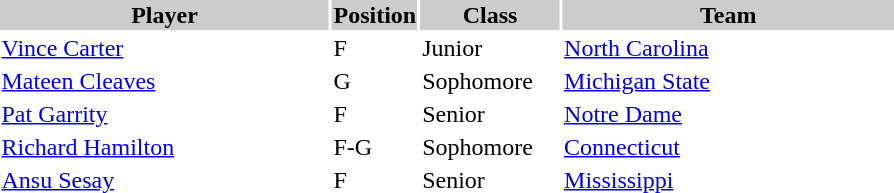<table style="width:600px" "border:'1' 'solid' 'gray'">
<tr>
<th style="background:#CCCCCC;width:40%">Player</th>
<th style="background:#CCCCCC;width:4%">Position</th>
<th style="background:#CCCCCC;width:16%">Class</th>
<th style="background:#CCCCCC;width:40%">Team</th>
</tr>
<tr>
<td><a href='#'>Vince Carter</a></td>
<td>F</td>
<td>Junior</td>
<td><a href='#'>North Carolina</a></td>
</tr>
<tr>
<td><a href='#'>Mateen Cleaves</a></td>
<td>G</td>
<td>Sophomore</td>
<td><a href='#'>Michigan State</a></td>
</tr>
<tr>
<td><a href='#'>Pat Garrity</a></td>
<td>F</td>
<td>Senior</td>
<td><a href='#'>Notre Dame</a></td>
</tr>
<tr>
<td><a href='#'>Richard Hamilton</a></td>
<td>F-G</td>
<td>Sophomore</td>
<td><a href='#'>Connecticut</a></td>
</tr>
<tr>
<td><a href='#'>Ansu Sesay</a></td>
<td>F</td>
<td>Senior</td>
<td><a href='#'>Mississippi</a></td>
</tr>
</table>
